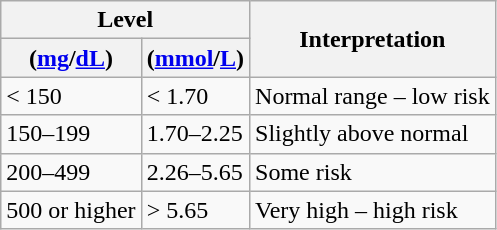<table class="wikitable">
<tr>
<th colspan=2>Level</th>
<th rowspan=2>Interpretation</th>
</tr>
<tr>
<th>(<a href='#'>mg</a>/<a href='#'>dL</a>)</th>
<th>(<a href='#'>mmol</a>/<a href='#'>L</a>)</th>
</tr>
<tr>
<td>< 150</td>
<td>< 1.70</td>
<td>Normal range – low risk</td>
</tr>
<tr>
<td>150–199</td>
<td>1.70–2.25</td>
<td>Slightly above normal</td>
</tr>
<tr>
<td>200–499</td>
<td>2.26–5.65</td>
<td>Some risk</td>
</tr>
<tr>
<td>500 or higher</td>
<td>> 5.65</td>
<td>Very high – high risk</td>
</tr>
</table>
